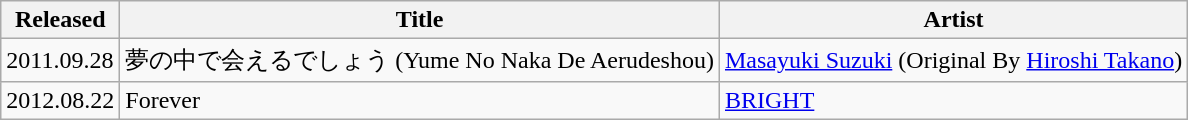<table class="wikitable">
<tr>
<th><strong>Released</strong></th>
<th><strong>Title</strong></th>
<th><strong>Artist</strong></th>
</tr>
<tr>
<td>2011.09.28</td>
<td>夢の中で会えるでしょう (Yume No Naka De Aerudeshou)</td>
<td><a href='#'>Masayuki Suzuki</a> (Original By <a href='#'>Hiroshi Takano</a>)</td>
</tr>
<tr>
<td>2012.08.22</td>
<td>Forever</td>
<td><a href='#'>BRIGHT</a></td>
</tr>
</table>
